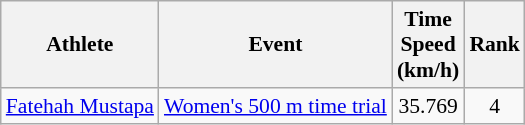<table class=wikitable style="text-align:center; font-size:90%">
<tr>
<th>Athlete</th>
<th>Event</th>
<th>Time<br>Speed<br>(km/h)</th>
<th>Rank</th>
</tr>
<tr>
<td align=left><a href='#'>Fatehah Mustapa</a></td>
<td align=left><a href='#'>Women's 500 m time trial</a></td>
<td align=center>35.769</td>
<td align=center>4</td>
</tr>
</table>
